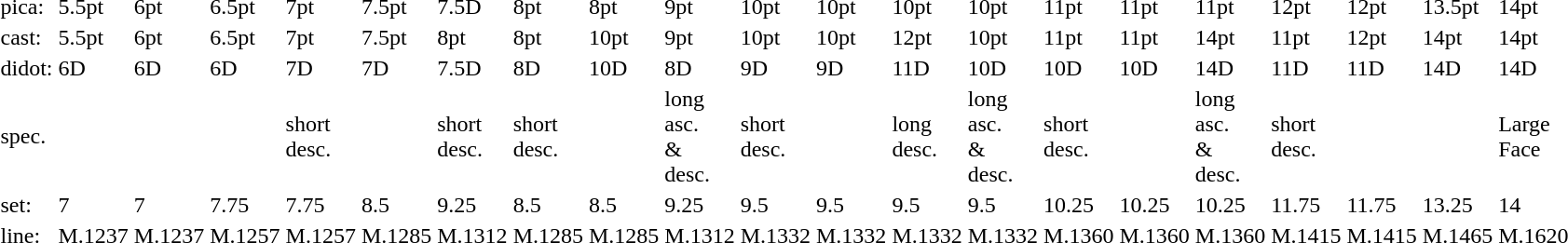<table style="margin-left:40px;">
<tr>
<td>pica:</td>
<td>5.5pt</td>
<td>6pt</td>
<td>6.5pt</td>
<td>7pt</td>
<td>7.5pt</td>
<td>7.5D</td>
<td>8pt</td>
<td>8pt</td>
<td>9pt</td>
<td>10pt</td>
<td>10pt</td>
<td>10pt</td>
<td>10pt</td>
<td>11pt</td>
<td>11pt</td>
<td>11pt</td>
<td>12pt</td>
<td>12pt</td>
<td>13.5pt</td>
<td>14pt</td>
</tr>
<tr>
<td>cast:</td>
<td>5.5pt</td>
<td>6pt</td>
<td>6.5pt</td>
<td>7pt</td>
<td>7.5pt</td>
<td>8pt</td>
<td>8pt</td>
<td>10pt</td>
<td>9pt</td>
<td>10pt</td>
<td>10pt</td>
<td>12pt</td>
<td>10pt</td>
<td>11pt</td>
<td>11pt</td>
<td>14pt</td>
<td>11pt</td>
<td>12pt</td>
<td>14pt</td>
<td>14pt</td>
</tr>
<tr>
<td>didot:</td>
<td>6D</td>
<td>6D</td>
<td>6D</td>
<td>7D</td>
<td>7D</td>
<td>7.5D</td>
<td>8D</td>
<td>10D</td>
<td>8D</td>
<td>9D</td>
<td>9D</td>
<td>11D</td>
<td>10D</td>
<td>10D</td>
<td>10D</td>
<td>14D</td>
<td>11D</td>
<td>11D</td>
<td>14D</td>
<td>14D</td>
</tr>
<tr>
<td>spec.</td>
<td></td>
<td></td>
<td></td>
<td>short<br> desc.</td>
<td></td>
<td>short<br> desc.</td>
<td>short<br> desc.</td>
<td></td>
<td>long<br>asc.<br>&<br>desc.</td>
<td>short<br>desc.</td>
<td></td>
<td>long<br>desc.</td>
<td>long<br>asc.<br>&<br>desc.</td>
<td>short<br>desc.</td>
<td></td>
<td>long<br>asc.<br>&<br>desc.</td>
<td>short<br>desc.</td>
<td></td>
<td></td>
<td>Large<br>Face</td>
</tr>
<tr>
<td>set:</td>
<td>7</td>
<td>7</td>
<td>7.75</td>
<td>7.75</td>
<td>8.5</td>
<td>9.25</td>
<td>8.5</td>
<td>8.5</td>
<td>9.25</td>
<td>9.5</td>
<td>9.5</td>
<td>9.5</td>
<td>9.5</td>
<td>10.25</td>
<td>10.25</td>
<td>10.25</td>
<td>11.75</td>
<td>11.75</td>
<td>13.25</td>
<td>14</td>
</tr>
<tr>
<td>line:</td>
<td>M.1237</td>
<td>M.1237</td>
<td>M.1257</td>
<td>M.1257</td>
<td>M.1285</td>
<td>M.1312</td>
<td>M.1285</td>
<td>M.1285</td>
<td>M.1312</td>
<td>M.1332</td>
<td>M.1332</td>
<td>M.1332</td>
<td>M.1332</td>
<td>M.1360</td>
<td>M.1360</td>
<td>M.1360</td>
<td>M.1415</td>
<td>M.1415</td>
<td>M.1465</td>
<td>M.1620</td>
</tr>
</table>
